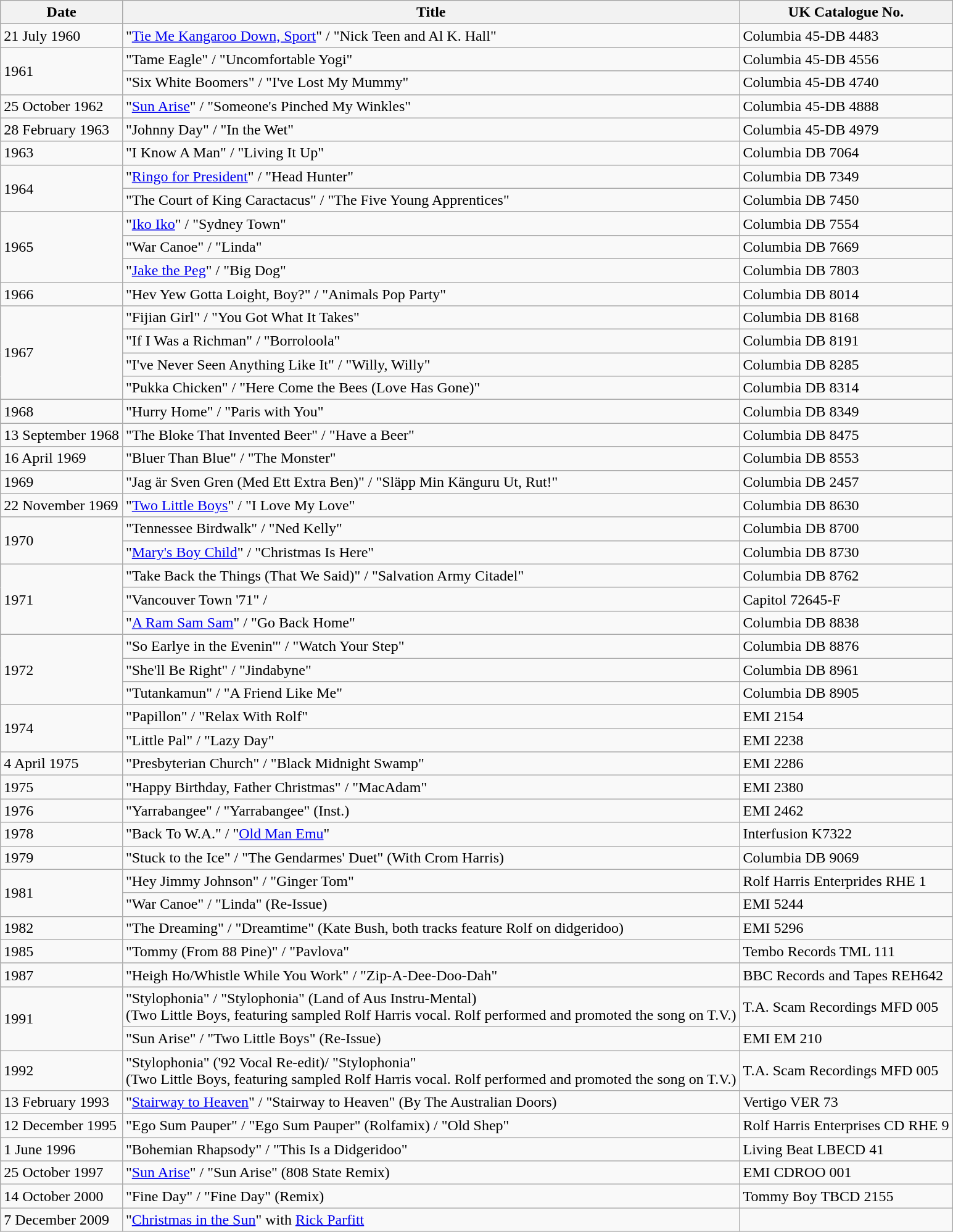<table class="wikitable">
<tr>
<th>Date</th>
<th>Title</th>
<th>UK Catalogue No.</th>
</tr>
<tr>
<td>21 July 1960</td>
<td>"<a href='#'>Tie Me Kangaroo Down, Sport</a>" / "Nick Teen and Al K. Hall"</td>
<td>Columbia 45-DB 4483</td>
</tr>
<tr>
<td rowspan="2">1961</td>
<td>"Tame Eagle" / "Uncomfortable Yogi"</td>
<td>Columbia 45-DB 4556</td>
</tr>
<tr>
<td>"Six White Boomers" / "I've Lost My Mummy"</td>
<td>Columbia 45-DB 4740</td>
</tr>
<tr>
<td>25 October 1962</td>
<td>"<a href='#'>Sun Arise</a>" / "Someone's Pinched My Winkles"</td>
<td>Columbia 45-DB 4888</td>
</tr>
<tr>
<td>28 February 1963</td>
<td>"Johnny Day" / "In the Wet"</td>
<td>Columbia 45-DB 4979</td>
</tr>
<tr>
<td>1963</td>
<td>"I Know A Man" / "Living It Up"</td>
<td>Columbia DB 7064</td>
</tr>
<tr>
<td rowspan="2">1964</td>
<td>"<a href='#'>Ringo for President</a>" / "Head Hunter"</td>
<td>Columbia DB 7349</td>
</tr>
<tr>
<td>"The Court of King Caractacus" / "The Five Young Apprentices"</td>
<td>Columbia DB 7450</td>
</tr>
<tr>
<td rowspan="3">1965</td>
<td>"<a href='#'>Iko Iko</a>" / "Sydney Town"</td>
<td>Columbia DB 7554</td>
</tr>
<tr>
<td>"War Canoe" / "Linda"</td>
<td>Columbia DB 7669</td>
</tr>
<tr>
<td>"<a href='#'>Jake the Peg</a>" / "Big Dog"</td>
<td>Columbia DB 7803</td>
</tr>
<tr>
<td>1966</td>
<td>"Hev Yew Gotta Loight, Boy?" / "Animals Pop Party"</td>
<td>Columbia DB 8014</td>
</tr>
<tr>
<td rowspan="4">1967</td>
<td>"Fijian Girl" / "You Got What It Takes"</td>
<td>Columbia DB 8168</td>
</tr>
<tr>
<td>"If I Was a Richman" / "Borroloola"</td>
<td>Columbia DB 8191</td>
</tr>
<tr>
<td>"I've Never Seen Anything Like It" / "Willy, Willy"</td>
<td>Columbia DB 8285</td>
</tr>
<tr>
<td>"Pukka Chicken" / "Here Come the Bees (Love Has Gone)"</td>
<td>Columbia DB 8314</td>
</tr>
<tr>
<td>1968</td>
<td>"Hurry Home" / "Paris with You"</td>
<td>Columbia DB 8349</td>
</tr>
<tr>
<td>13 September 1968</td>
<td>"The Bloke That Invented Beer" / "Have a Beer"</td>
<td>Columbia DB 8475</td>
</tr>
<tr>
<td>16 April 1969</td>
<td>"Bluer Than Blue" / "The Monster"</td>
<td>Columbia DB 8553</td>
</tr>
<tr>
<td>1969</td>
<td>"Jag är Sven Gren (Med Ett Extra Ben)" / "Släpp Min Känguru Ut, Rut!"</td>
<td>Columbia DB 2457</td>
</tr>
<tr>
<td>22 November 1969</td>
<td>"<a href='#'>Two Little Boys</a>" / "I Love My Love"</td>
<td>Columbia DB 8630</td>
</tr>
<tr>
<td rowspan="2">1970</td>
<td>"Tennessee Birdwalk" / "Ned Kelly"</td>
<td>Columbia DB 8700</td>
</tr>
<tr>
<td>"<a href='#'>Mary's Boy Child</a>" / "Christmas Is Here"</td>
<td>Columbia DB 8730</td>
</tr>
<tr>
<td rowspan="3">1971</td>
<td>"Take Back the Things (That We Said)" / "Salvation Army Citadel"</td>
<td>Columbia DB 8762</td>
</tr>
<tr>
<td>"Vancouver Town '71" /</td>
<td>Capitol 72645-F</td>
</tr>
<tr>
<td>"<a href='#'>A Ram Sam Sam</a>" / "Go Back Home"</td>
<td>Columbia DB 8838</td>
</tr>
<tr>
<td rowspan="3">1972</td>
<td>"So Earlye in the Evenin'" / "Watch Your Step"</td>
<td>Columbia DB 8876</td>
</tr>
<tr>
<td>"She'll Be Right" / "Jindabyne"</td>
<td>Columbia DB 8961</td>
</tr>
<tr>
<td>"Tutankamun" / "A Friend Like Me"</td>
<td>Columbia DB 8905</td>
</tr>
<tr>
<td rowspan="2">1974</td>
<td>"Papillon" / "Relax With Rolf"</td>
<td>EMI 2154</td>
</tr>
<tr>
<td>"Little Pal" / "Lazy Day"</td>
<td>EMI 2238</td>
</tr>
<tr>
<td>4 April 1975</td>
<td>"Presbyterian Church" / "Black Midnight Swamp"</td>
<td>EMI 2286</td>
</tr>
<tr>
<td>1975</td>
<td>"Happy Birthday, Father Christmas" / "MacAdam"</td>
<td>EMI 2380</td>
</tr>
<tr>
<td>1976</td>
<td>"Yarrabangee" / "Yarrabangee" (Inst.)</td>
<td>EMI 2462</td>
</tr>
<tr>
<td>1978</td>
<td>"Back To W.A." / "<a href='#'>Old Man Emu</a>"</td>
<td>Interfusion K7322</td>
</tr>
<tr>
<td>1979</td>
<td>"Stuck to the Ice" / "The Gendarmes' Duet" (With Crom Harris)</td>
<td>Columbia DB 9069</td>
</tr>
<tr>
<td rowspan="2">1981</td>
<td>"Hey Jimmy Johnson" / "Ginger Tom"</td>
<td>Rolf Harris Enterprides RHE 1</td>
</tr>
<tr>
<td>"War Canoe" / "Linda" (Re-Issue)</td>
<td>EMI 5244</td>
</tr>
<tr>
<td>1982</td>
<td>"The Dreaming" / "Dreamtime" (Kate Bush, both tracks feature Rolf on didgeridoo)</td>
<td>EMI 5296</td>
</tr>
<tr>
<td>1985</td>
<td>"Tommy (From 88 Pine)" / "Pavlova"</td>
<td>Tembo Records TML 111</td>
</tr>
<tr>
<td>1987</td>
<td>"Heigh Ho/Whistle While You Work" / "Zip-A-Dee-Doo-Dah"</td>
<td>BBC Records and Tapes REH642</td>
</tr>
<tr>
<td rowspan="2">1991</td>
<td>"Stylophonia" / "Stylophonia" (Land of Aus Instru-Mental)<br>(Two Little Boys, featuring sampled Rolf Harris vocal. Rolf performed and promoted the song on T.V.)</td>
<td>T.A. Scam Recordings MFD 005</td>
</tr>
<tr>
<td>"Sun Arise" / "Two Little Boys" (Re-Issue)</td>
<td>EMI EM 210</td>
</tr>
<tr>
<td>1992</td>
<td>"Stylophonia"  ('92 Vocal Re-edit)/ "Stylophonia"<br>(Two Little Boys, featuring sampled Rolf Harris vocal. Rolf performed and promoted the song on T.V.)</td>
<td>T.A. Scam Recordings MFD 005</td>
</tr>
<tr>
<td>13 February 1993</td>
<td>"<a href='#'>Stairway to Heaven</a>" / "Stairway to Heaven" (By The Australian Doors)</td>
<td>Vertigo VER 73</td>
</tr>
<tr>
<td>12 December 1995</td>
<td>"Ego Sum Pauper" / "Ego Sum Pauper" (Rolfamix) / "Old Shep"</td>
<td>Rolf Harris Enterprises CD RHE 9</td>
</tr>
<tr>
<td>1 June 1996</td>
<td>"Bohemian Rhapsody" / "This Is a Didgeridoo"</td>
<td>Living Beat LBECD 41</td>
</tr>
<tr>
<td>25 October 1997</td>
<td>"<a href='#'>Sun Arise</a>" / "Sun Arise" (808 State Remix)</td>
<td>EMI CDROO 001</td>
</tr>
<tr>
<td>14 October 2000</td>
<td>"Fine Day" / "Fine Day" (Remix)</td>
<td>Tommy Boy TBCD 2155</td>
</tr>
<tr>
<td>7 December 2009</td>
<td>"<a href='#'>Christmas in the Sun</a>" with <a href='#'>Rick Parfitt</a></td>
<td></td>
</tr>
</table>
